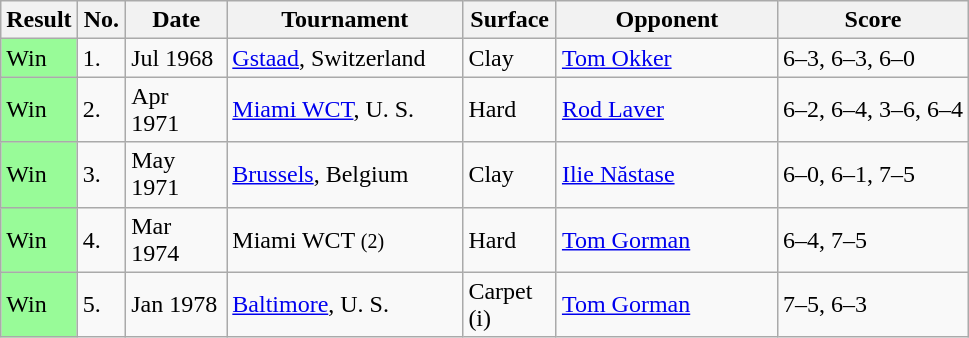<table class="sortable wikitable">
<tr>
<th style="width:40px">Result</th>
<th style="width:25px">No.</th>
<th style="width:60px">Date</th>
<th style="width:150px">Tournament</th>
<th style="width:55px">Surface</th>
<th style="width:140px">Opponent</th>
<th style="width:120px" class="unsortable">Score</th>
</tr>
<tr>
<td style="background:#98fb98;">Win</td>
<td>1.</td>
<td>Jul 1968</td>
<td><a href='#'>Gstaad</a>, Switzerland</td>
<td>Clay</td>
<td> <a href='#'>Tom Okker</a></td>
<td>6–3, 6–3, 6–0</td>
</tr>
<tr>
<td style="background:#98fb98;">Win</td>
<td>2.</td>
<td>Apr 1971</td>
<td><a href='#'>Miami WCT</a>, U. S.</td>
<td>Hard</td>
<td> <a href='#'>Rod Laver</a></td>
<td>6–2, 6–4, 3–6, 6–4</td>
</tr>
<tr>
<td style="background:#98fb98;">Win</td>
<td>3.</td>
<td>May 1971</td>
<td><a href='#'>Brussels</a>, Belgium</td>
<td>Clay</td>
<td> <a href='#'>Ilie Năstase</a></td>
<td>6–0, 6–1, 7–5</td>
</tr>
<tr>
<td style="background:#98fb98;">Win</td>
<td>4.</td>
<td>Mar 1974</td>
<td>Miami WCT <small>(2)</small></td>
<td>Hard</td>
<td> <a href='#'>Tom Gorman</a></td>
<td>6–4, 7–5</td>
</tr>
<tr>
<td style="background:#98fb98;">Win</td>
<td>5.</td>
<td>Jan 1978</td>
<td><a href='#'>Baltimore</a>, U. S.</td>
<td>Carpet (i)</td>
<td> <a href='#'>Tom Gorman</a></td>
<td>7–5, 6–3</td>
</tr>
</table>
